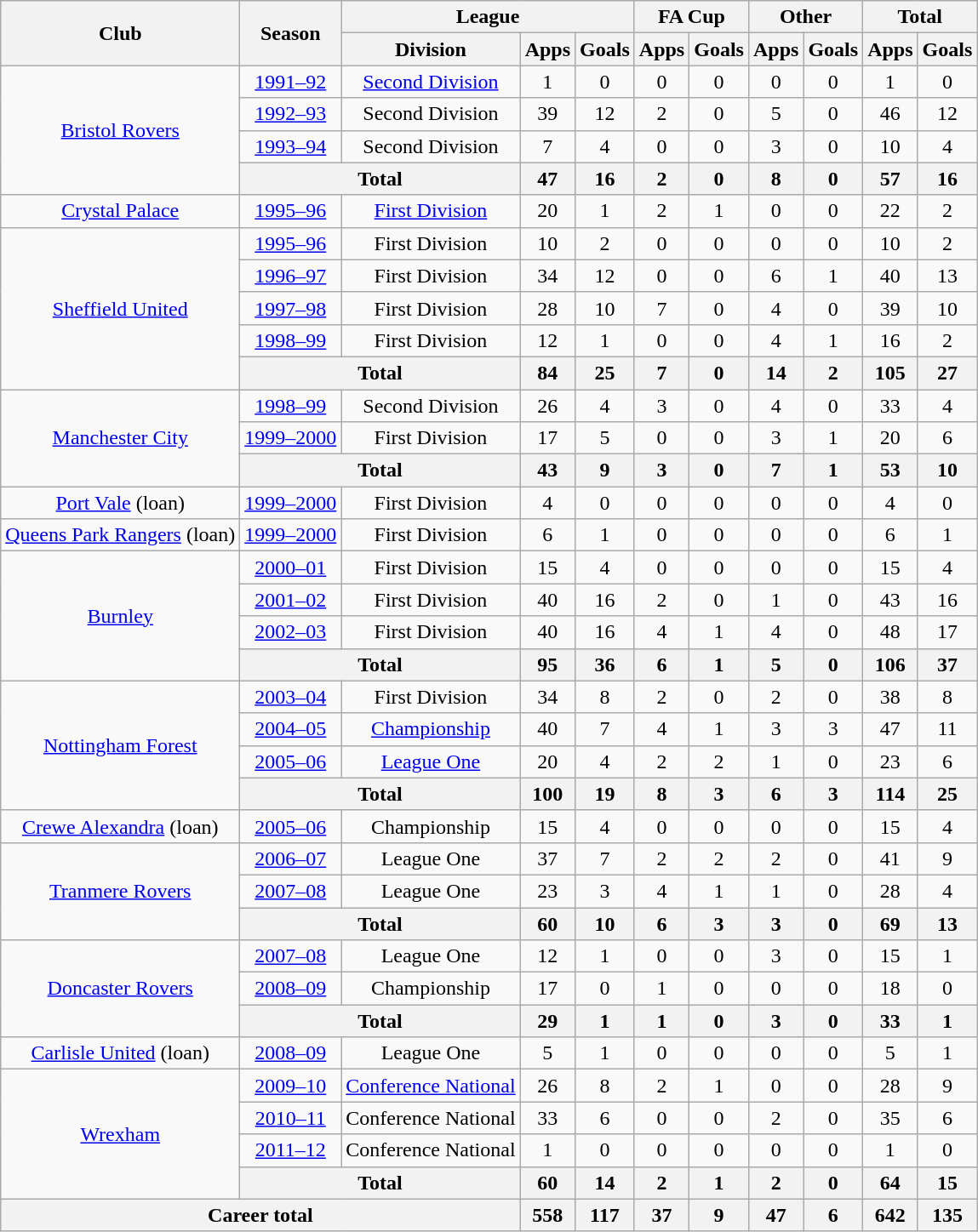<table class="wikitable" style="text-align:center">
<tr>
<th rowspan="2">Club</th>
<th rowspan="2">Season</th>
<th colspan="3">League</th>
<th colspan="2">FA Cup</th>
<th colspan="2">Other</th>
<th colspan="2">Total</th>
</tr>
<tr>
<th>Division</th>
<th>Apps</th>
<th>Goals</th>
<th>Apps</th>
<th>Goals</th>
<th>Apps</th>
<th>Goals</th>
<th>Apps</th>
<th>Goals</th>
</tr>
<tr>
<td rowspan="4"><a href='#'>Bristol Rovers</a></td>
<td><a href='#'>1991–92</a></td>
<td><a href='#'>Second Division</a></td>
<td>1</td>
<td>0</td>
<td>0</td>
<td>0</td>
<td>0</td>
<td>0</td>
<td>1</td>
<td>0</td>
</tr>
<tr>
<td><a href='#'>1992–93</a></td>
<td>Second Division</td>
<td>39</td>
<td>12</td>
<td>2</td>
<td>0</td>
<td>5</td>
<td>0</td>
<td>46</td>
<td>12</td>
</tr>
<tr>
<td><a href='#'>1993–94</a></td>
<td>Second Division</td>
<td>7</td>
<td>4</td>
<td>0</td>
<td>0</td>
<td>3</td>
<td>0</td>
<td>10</td>
<td>4</td>
</tr>
<tr>
<th colspan="2">Total</th>
<th>47</th>
<th>16</th>
<th>2</th>
<th>0</th>
<th>8</th>
<th>0</th>
<th>57</th>
<th>16</th>
</tr>
<tr>
<td><a href='#'>Crystal Palace</a></td>
<td><a href='#'>1995–96</a></td>
<td><a href='#'>First Division</a></td>
<td>20</td>
<td>1</td>
<td>2</td>
<td>1</td>
<td>0</td>
<td>0</td>
<td>22</td>
<td>2</td>
</tr>
<tr>
<td rowspan="5"><a href='#'>Sheffield United</a></td>
<td><a href='#'>1995–96</a></td>
<td>First Division</td>
<td>10</td>
<td>2</td>
<td>0</td>
<td>0</td>
<td>0</td>
<td>0</td>
<td>10</td>
<td>2</td>
</tr>
<tr>
<td><a href='#'>1996–97</a></td>
<td>First Division</td>
<td>34</td>
<td>12</td>
<td>0</td>
<td>0</td>
<td>6</td>
<td>1</td>
<td>40</td>
<td>13</td>
</tr>
<tr>
<td><a href='#'>1997–98</a></td>
<td>First Division</td>
<td>28</td>
<td>10</td>
<td>7</td>
<td>0</td>
<td>4</td>
<td>0</td>
<td>39</td>
<td>10</td>
</tr>
<tr>
<td><a href='#'>1998–99</a></td>
<td>First Division</td>
<td>12</td>
<td>1</td>
<td>0</td>
<td>0</td>
<td>4</td>
<td>1</td>
<td>16</td>
<td>2</td>
</tr>
<tr>
<th colspan="2">Total</th>
<th>84</th>
<th>25</th>
<th>7</th>
<th>0</th>
<th>14</th>
<th>2</th>
<th>105</th>
<th>27</th>
</tr>
<tr>
<td rowspan="3"><a href='#'>Manchester City</a></td>
<td><a href='#'>1998–99</a></td>
<td>Second Division</td>
<td>26</td>
<td>4</td>
<td>3</td>
<td>0</td>
<td>4</td>
<td>0</td>
<td>33</td>
<td>4</td>
</tr>
<tr>
<td><a href='#'>1999–2000</a></td>
<td>First Division</td>
<td>17</td>
<td>5</td>
<td>0</td>
<td>0</td>
<td>3</td>
<td>1</td>
<td>20</td>
<td>6</td>
</tr>
<tr>
<th colspan="2">Total</th>
<th>43</th>
<th>9</th>
<th>3</th>
<th>0</th>
<th>7</th>
<th>1</th>
<th>53</th>
<th>10</th>
</tr>
<tr>
<td><a href='#'>Port Vale</a> (loan)</td>
<td><a href='#'>1999–2000</a></td>
<td>First Division</td>
<td>4</td>
<td>0</td>
<td>0</td>
<td>0</td>
<td>0</td>
<td>0</td>
<td>4</td>
<td>0</td>
</tr>
<tr>
<td><a href='#'>Queens Park Rangers</a> (loan)</td>
<td><a href='#'>1999–2000</a></td>
<td>First Division</td>
<td>6</td>
<td>1</td>
<td>0</td>
<td>0</td>
<td>0</td>
<td>0</td>
<td>6</td>
<td>1</td>
</tr>
<tr>
<td rowspan="4"><a href='#'>Burnley</a></td>
<td><a href='#'>2000–01</a></td>
<td>First Division</td>
<td>15</td>
<td>4</td>
<td>0</td>
<td>0</td>
<td>0</td>
<td>0</td>
<td>15</td>
<td>4</td>
</tr>
<tr>
<td><a href='#'>2001–02</a></td>
<td>First Division</td>
<td>40</td>
<td>16</td>
<td>2</td>
<td>0</td>
<td>1</td>
<td>0</td>
<td>43</td>
<td>16</td>
</tr>
<tr>
<td><a href='#'>2002–03</a></td>
<td>First Division</td>
<td>40</td>
<td>16</td>
<td>4</td>
<td>1</td>
<td>4</td>
<td>0</td>
<td>48</td>
<td>17</td>
</tr>
<tr>
<th colspan="2">Total</th>
<th>95</th>
<th>36</th>
<th>6</th>
<th>1</th>
<th>5</th>
<th>0</th>
<th>106</th>
<th>37</th>
</tr>
<tr>
<td rowspan="4"><a href='#'>Nottingham Forest</a></td>
<td><a href='#'>2003–04</a></td>
<td>First Division</td>
<td>34</td>
<td>8</td>
<td>2</td>
<td>0</td>
<td>2</td>
<td>0</td>
<td>38</td>
<td>8</td>
</tr>
<tr>
<td><a href='#'>2004–05</a></td>
<td><a href='#'>Championship</a></td>
<td>40</td>
<td>7</td>
<td>4</td>
<td>1</td>
<td>3</td>
<td>3</td>
<td>47</td>
<td>11</td>
</tr>
<tr>
<td><a href='#'>2005–06</a></td>
<td><a href='#'>League One</a></td>
<td>20</td>
<td>4</td>
<td>2</td>
<td>2</td>
<td>1</td>
<td>0</td>
<td>23</td>
<td>6</td>
</tr>
<tr>
<th colspan="2">Total</th>
<th>100</th>
<th>19</th>
<th>8</th>
<th>3</th>
<th>6</th>
<th>3</th>
<th>114</th>
<th>25</th>
</tr>
<tr>
<td><a href='#'>Crewe Alexandra</a> (loan)</td>
<td><a href='#'>2005–06</a></td>
<td>Championship</td>
<td>15</td>
<td>4</td>
<td>0</td>
<td>0</td>
<td>0</td>
<td>0</td>
<td>15</td>
<td>4</td>
</tr>
<tr>
<td rowspan="3"><a href='#'>Tranmere Rovers</a></td>
<td><a href='#'>2006–07</a></td>
<td>League One</td>
<td>37</td>
<td>7</td>
<td>2</td>
<td>2</td>
<td>2</td>
<td>0</td>
<td>41</td>
<td>9</td>
</tr>
<tr>
<td><a href='#'>2007–08</a></td>
<td>League One</td>
<td>23</td>
<td>3</td>
<td>4</td>
<td>1</td>
<td>1</td>
<td>0</td>
<td>28</td>
<td>4</td>
</tr>
<tr>
<th colspan="2">Total</th>
<th>60</th>
<th>10</th>
<th>6</th>
<th>3</th>
<th>3</th>
<th>0</th>
<th>69</th>
<th>13</th>
</tr>
<tr>
<td rowspan="3"><a href='#'>Doncaster Rovers</a></td>
<td><a href='#'>2007–08</a></td>
<td>League One</td>
<td>12</td>
<td>1</td>
<td>0</td>
<td>0</td>
<td>3</td>
<td>0</td>
<td>15</td>
<td>1</td>
</tr>
<tr>
<td><a href='#'>2008–09</a></td>
<td>Championship</td>
<td>17</td>
<td>0</td>
<td>1</td>
<td>0</td>
<td>0</td>
<td>0</td>
<td>18</td>
<td>0</td>
</tr>
<tr>
<th colspan="2">Total</th>
<th>29</th>
<th>1</th>
<th>1</th>
<th>0</th>
<th>3</th>
<th>0</th>
<th>33</th>
<th>1</th>
</tr>
<tr>
<td><a href='#'>Carlisle United</a> (loan)</td>
<td><a href='#'>2008–09</a></td>
<td>League One</td>
<td>5</td>
<td>1</td>
<td>0</td>
<td>0</td>
<td>0</td>
<td>0</td>
<td>5</td>
<td>1</td>
</tr>
<tr>
<td rowspan="4"><a href='#'>Wrexham</a></td>
<td><a href='#'>2009–10</a></td>
<td><a href='#'>Conference National</a></td>
<td>26</td>
<td>8</td>
<td>2</td>
<td>1</td>
<td>0</td>
<td>0</td>
<td>28</td>
<td>9</td>
</tr>
<tr>
<td><a href='#'>2010–11</a></td>
<td>Conference National</td>
<td>33</td>
<td>6</td>
<td>0</td>
<td>0</td>
<td>2</td>
<td>0</td>
<td>35</td>
<td>6</td>
</tr>
<tr>
<td><a href='#'>2011–12</a></td>
<td>Conference National</td>
<td>1</td>
<td>0</td>
<td>0</td>
<td>0</td>
<td>0</td>
<td>0</td>
<td>1</td>
<td>0</td>
</tr>
<tr>
<th colspan="2">Total</th>
<th>60</th>
<th>14</th>
<th>2</th>
<th>1</th>
<th>2</th>
<th>0</th>
<th>64</th>
<th>15</th>
</tr>
<tr>
<th colspan="3">Career total</th>
<th>558</th>
<th>117</th>
<th>37</th>
<th>9</th>
<th>47</th>
<th>6</th>
<th>642</th>
<th>135</th>
</tr>
</table>
